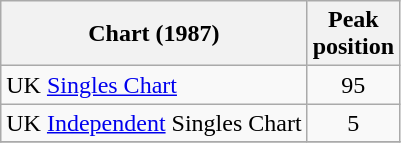<table class="wikitable sortable">
<tr>
<th align="center">Chart (1987)</th>
<th align="center">Peak<br>position</th>
</tr>
<tr>
<td align="left">UK <a href='#'>Singles Chart</a></td>
<td align="center">95</td>
</tr>
<tr>
<td align="left">UK <a href='#'>Independent</a> Singles Chart</td>
<td align="center">5</td>
</tr>
<tr>
</tr>
</table>
